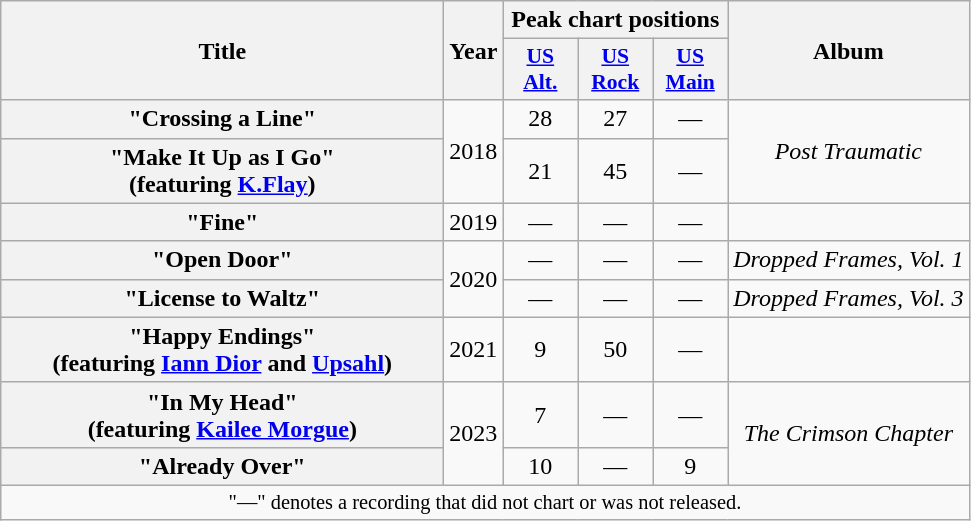<table class="wikitable plainrowheaders" style="text-align:center;">
<tr>
<th scope="col" rowspan="2" style="width:18em;">Title</th>
<th scope="col" rowspan="2">Year</th>
<th scope="col" colspan="3">Peak chart positions</th>
<th scope="col" rowspan="2">Album</th>
</tr>
<tr>
<th scope="col" style="width:3em;font-size:90%;"><a href='#'>US<br>Alt.</a><br></th>
<th scope="col" style="width:3em;font-size:90%;"><a href='#'>US<br>Rock</a></th>
<th scope="col" style="width:3em;font-size:90%;"><a href='#'>US<br>Main</a><br></th>
</tr>
<tr>
<th scope="row">"Crossing a Line"</th>
<td rowspan="2">2018</td>
<td>28</td>
<td>27</td>
<td>—</td>
<td rowspan="2"><em>Post Traumatic</em></td>
</tr>
<tr>
<th scope="row">"Make It Up as I Go" <br><span>(featuring <a href='#'>K.Flay</a>)</span></th>
<td>21</td>
<td>45</td>
<td>—</td>
</tr>
<tr>
<th scope="row">"Fine"</th>
<td>2019</td>
<td>—</td>
<td>—</td>
<td>—</td>
<td></td>
</tr>
<tr>
<th scope="row">"Open Door"</th>
<td rowspan="2">2020</td>
<td>—</td>
<td>—</td>
<td>—</td>
<td><em>Dropped Frames, Vol. 1</em></td>
</tr>
<tr>
<th scope="row">"License to Waltz"</th>
<td>—</td>
<td>—</td>
<td>—</td>
<td><em>Dropped Frames, Vol. 3</em></td>
</tr>
<tr>
<th scope="row">"Happy Endings" <br><span>(featuring <a href='#'>Iann Dior</a> and <a href='#'>Upsahl</a>)</span></th>
<td>2021</td>
<td>9</td>
<td>50</td>
<td>—</td>
<td></td>
</tr>
<tr>
<th scope="row">"In My Head" <br><span>(featuring <a href='#'>Kailee Morgue</a>)</span></th>
<td rowspan="2">2023</td>
<td>7</td>
<td>—</td>
<td>—</td>
<td rowspan="2"><em>The Crimson Chapter</em></td>
</tr>
<tr>
<th scope="row">"Already Over"</th>
<td>10</td>
<td>—</td>
<td>9</td>
</tr>
<tr>
<td colspan="6" style="font-size:85%">"—" denotes a recording that did not chart or was not released.</td>
</tr>
</table>
